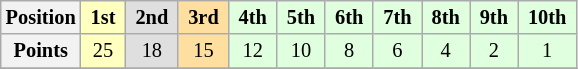<table class="wikitable" style="font-size:85%; text-align:center">
<tr>
<th>Position</th>
<td style="background:#ffffbf;"> <strong>1st</strong> </td>
<td style="background:#dfdfdf;"> <strong>2nd</strong> </td>
<td style="background:#ffdf9f;"> <strong>3rd</strong> </td>
<td style="background:#dfffdf;"> <strong>4th</strong> </td>
<td style="background:#dfffdf;"> <strong>5th</strong> </td>
<td style="background:#dfffdf;"> <strong>6th</strong> </td>
<td style="background:#dfffdf;"> <strong>7th</strong> </td>
<td style="background:#dfffdf;"> <strong>8th</strong> </td>
<td style="background:#dfffdf;"> <strong>9th</strong> </td>
<td style="background:#dfffdf;"> <strong>10th</strong> </td>
</tr>
<tr>
<th>Points</th>
<td style="background:#ffffbf;">25</td>
<td style="background:#dfdfdf;">18</td>
<td style="background:#ffdf9f;">15</td>
<td style="background:#dfffdf;">12</td>
<td style="background:#dfffdf;">10</td>
<td style="background:#dfffdf;">8</td>
<td style="background:#dfffdf;">6</td>
<td style="background:#dfffdf;">4</td>
<td style="background:#dfffdf;">2</td>
<td style="background:#dfffdf;">1</td>
</tr>
<tr>
</tr>
</table>
